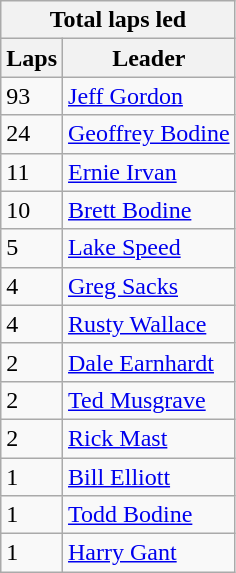<table class="wikitable">
<tr>
<th colspan=2>Total laps led</th>
</tr>
<tr>
<th>Laps</th>
<th>Leader</th>
</tr>
<tr>
<td>93</td>
<td><a href='#'>Jeff Gordon</a></td>
</tr>
<tr>
<td>24</td>
<td><a href='#'>Geoffrey Bodine</a></td>
</tr>
<tr>
<td>11</td>
<td><a href='#'>Ernie Irvan</a></td>
</tr>
<tr>
<td>10</td>
<td><a href='#'>Brett Bodine</a></td>
</tr>
<tr>
<td>5</td>
<td><a href='#'>Lake Speed</a></td>
</tr>
<tr>
<td>4</td>
<td><a href='#'>Greg Sacks</a></td>
</tr>
<tr>
<td>4</td>
<td><a href='#'>Rusty Wallace</a></td>
</tr>
<tr>
<td>2</td>
<td><a href='#'>Dale Earnhardt</a></td>
</tr>
<tr>
<td>2</td>
<td><a href='#'>Ted Musgrave</a></td>
</tr>
<tr>
<td>2</td>
<td><a href='#'>Rick Mast</a></td>
</tr>
<tr>
<td>1</td>
<td><a href='#'>Bill Elliott</a></td>
</tr>
<tr>
<td>1</td>
<td><a href='#'>Todd Bodine</a></td>
</tr>
<tr>
<td>1</td>
<td><a href='#'>Harry Gant</a></td>
</tr>
</table>
